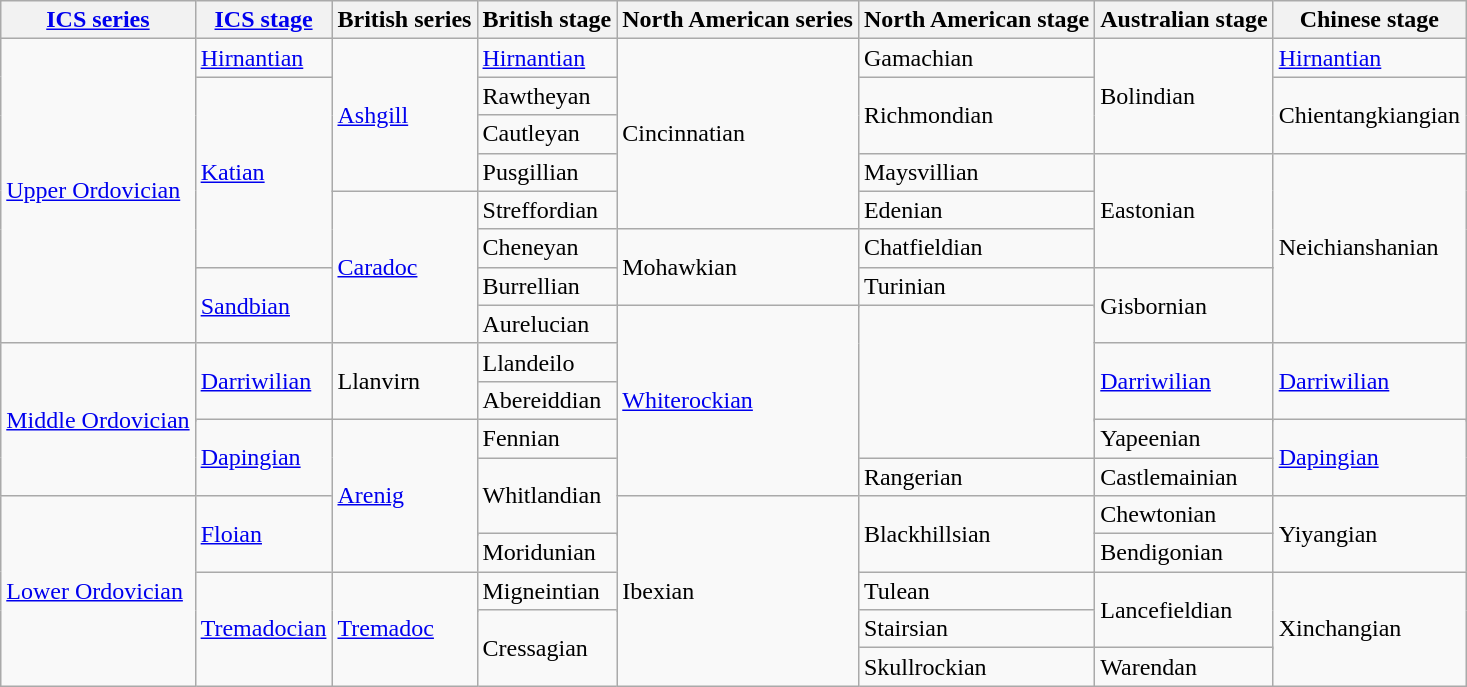<table class="wikitable">
<tr>
<th><a href='#'>ICS series</a></th>
<th><a href='#'>ICS stage</a></th>
<th>British series</th>
<th>British stage</th>
<th>North American series</th>
<th>North American stage</th>
<th>Australian stage</th>
<th>Chinese stage</th>
</tr>
<tr>
<td rowspan="10"><a href='#'>Upper Ordovician</a></td>
<td><a href='#'>Hirnantian</a></td>
<td rowspan="4"><a href='#'>Ashgill</a></td>
<td><a href='#'>Hirnantian</a></td>
<td rowspan="5">Cincinnatian</td>
<td>Gamachian</td>
<td rowspan="3">Bolindian</td>
<td><a href='#'>Hirnantian</a></td>
</tr>
<tr>
<td rowspan="5"><a href='#'>Katian</a></td>
<td>Rawtheyan</td>
<td rowspan="2">Richmondian</td>
<td rowspan="2">Chientangkiangian</td>
</tr>
<tr>
<td>Cautleyan</td>
</tr>
<tr>
<td>Pusgillian</td>
<td>Maysvillian</td>
<td rowspan="3">Eastonian</td>
<td rowspan="7">Neichianshanian</td>
</tr>
<tr>
<td rowspan="6"><a href='#'>Caradoc</a></td>
<td>Streffordian</td>
<td>Edenian</td>
</tr>
<tr>
<td>Cheneyan</td>
<td rowspan="4">Mohawkian</td>
<td rowspan="2">Chatfieldian</td>
</tr>
<tr>
<td rowspan="4"><a href='#'>Sandbian</a></td>
<td rowspan="2">Burrellian</td>
<td rowspan="4">Gisbornian</td>
</tr>
<tr>
<td rowspan="2">Turinian</td>
</tr>
<tr>
<td rowspan="2">Aurelucian</td>
</tr>
<tr>
<td rowspan="6"><a href='#'>Whiterockian</a></td>
<td rowspan="5"></td>
</tr>
<tr>
<td rowspan="5"><a href='#'>Middle Ordovician</a></td>
<td rowspan="3"><a href='#'>Darriwilian</a></td>
<td rowspan="2">Llanvirn</td>
<td>Llandeilo</td>
<td rowspan="3"><a href='#'>Darriwilian</a></td>
<td rowspan="3"><a href='#'>Darriwilian</a></td>
</tr>
<tr>
<td>Abereiddian</td>
</tr>
<tr>
<td rowspan="7"><a href='#'>Arenig</a></td>
<td rowspan="2">Fennian</td>
</tr>
<tr>
<td rowspan="2"><a href='#'>Dapingian</a></td>
<td>Yapeenian</td>
<td rowspan="2"><a href='#'>Dapingian</a></td>
</tr>
<tr>
<td rowspan="3">Whitlandian</td>
<td>Rangerian</td>
<td>Castlemainian</td>
</tr>
<tr>
<td rowspan="9"><a href='#'>Lower Ordovician</a></td>
<td rowspan="4"><a href='#'>Floian</a></td>
<td rowspan="9">Ibexian</td>
<td rowspan="3">Blackhillsian</td>
<td>Chewtonian</td>
<td rowspan="4">Yiyangian</td>
</tr>
<tr>
<td rowspan="2">Bendigonian</td>
</tr>
<tr>
<td rowspan="2">Moridunian</td>
</tr>
<tr>
<td rowspan="2">Tulean</td>
<td rowspan="5">Lancefieldian</td>
</tr>
<tr>
<td rowspan="5"><a href='#'>Tremadocian</a></td>
<td rowspan="5"><a href='#'>Tremadoc</a></td>
<td rowspan="2">Migneintian</td>
<td rowspan="5">Xinchangian</td>
</tr>
<tr>
<td rowspan="2">Stairsian</td>
</tr>
<tr>
<td rowspan="3">Cressagian</td>
</tr>
<tr>
<td rowspan="2">Skullrockian</td>
</tr>
<tr>
<td>Warendan</td>
</tr>
</table>
